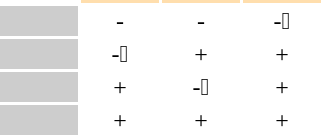<table border="0">
<tr>
<td></td>
<td style="background:#ffdead;" width="50pt" align="center"></td>
<td style="background:#ffdead;" width="50pt" align="center"></td>
<td style="background:#ffdead;" width="50pt" align="center"></td>
</tr>
<tr>
<td style="background:#cdcdcd;"width="50pt" align="center"></td>
<td align="center">-</td>
<td align="center">-</td>
<td align="center">-⃝</td>
</tr>
<tr>
<td style="background:#cdcdcd;" width="50pt" align="center"></td>
<td align="center">-⃝</td>
<td align="center">+</td>
<td align="center">+</td>
</tr>
<tr>
<td style="background:#cdcdcd;" width="50pt" align="center"></td>
<td align="center">+</td>
<td align="center">-⃝</td>
<td align="center">+</td>
</tr>
<tr>
<td style="background:#cdcdcd;" width="50pt" align="center"></td>
<td align="center">+</td>
<td align="center">+</td>
<td align="center">+</td>
</tr>
</table>
